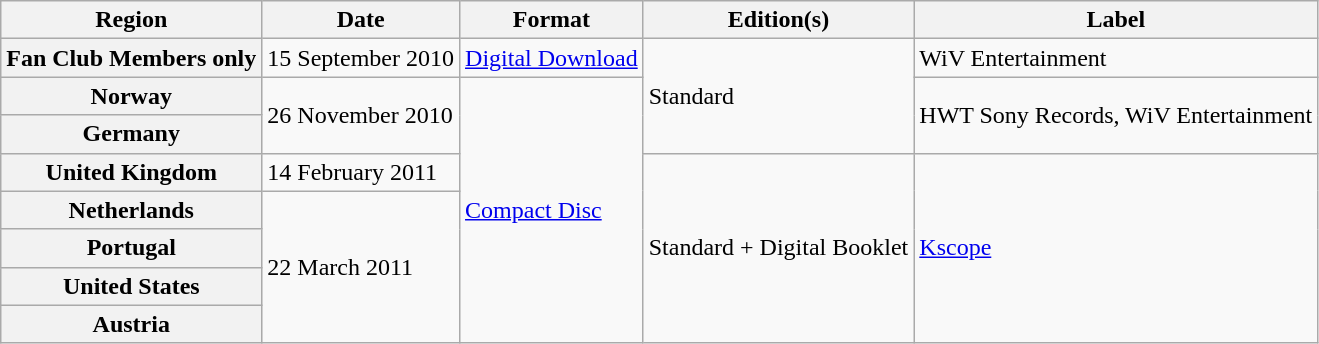<table class="wikitable plainrowheaders">
<tr>
<th scope="col">Region</th>
<th scope="col">Date</th>
<th scope="col">Format</th>
<th scope="col">Edition(s)</th>
<th scope="col">Label</th>
</tr>
<tr>
<th scope="row">Fan Club Members only</th>
<td>15 September 2010</td>
<td><a href='#'>Digital Download</a></td>
<td rowspan="3">Standard</td>
<td>WiV Entertainment</td>
</tr>
<tr>
<th scope="row">Norway</th>
<td rowspan="2">26 November 2010</td>
<td rowspan="7"><a href='#'>Compact Disc</a></td>
<td rowspan="2">HWT Sony Records, WiV Entertainment</td>
</tr>
<tr>
<th scope="row">Germany</th>
</tr>
<tr>
<th scope="row">United Kingdom</th>
<td>14 February 2011</td>
<td rowspan="5">Standard + Digital Booklet</td>
<td rowspan="5"><a href='#'>Kscope</a></td>
</tr>
<tr>
<th scope="row">Netherlands</th>
<td rowspan="4">22 March 2011</td>
</tr>
<tr>
<th scope="row">Portugal</th>
</tr>
<tr>
<th scope="row">United States</th>
</tr>
<tr>
<th scope="row">Austria</th>
</tr>
</table>
